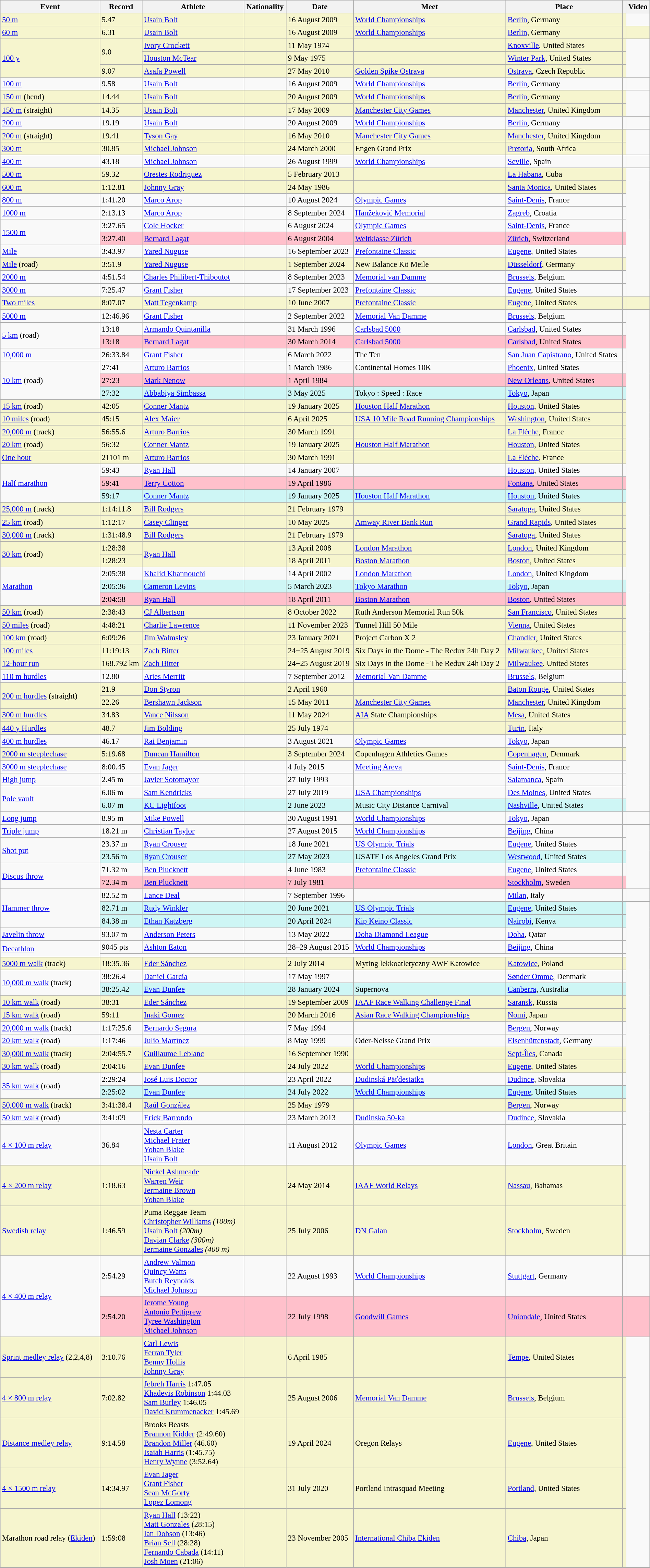<table class="wikitable" style="font-size:95%; width: 100%;">
<tr>
<th>Event</th>
<th>Record</th>
<th>Athlete</th>
<th>Nationality</th>
<th>Date</th>
<th>Meet</th>
<th>Place</th>
<th></th>
<th>Video</th>
</tr>
<tr style="background:#f6F5CE;">
<td><a href='#'>50 m</a></td>
<td>5.47 </td>
<td><a href='#'>Usain Bolt</a></td>
<td></td>
<td>16 August 2009</td>
<td><a href='#'>World Championships</a></td>
<td><a href='#'>Berlin</a>, Germany</td>
<td></td>
</tr>
<tr style="background:#f6F5CE;">
<td><a href='#'>60 m</a></td>
<td>6.31 </td>
<td><a href='#'>Usain Bolt</a></td>
<td></td>
<td>16 August 2009</td>
<td><a href='#'>World Championships</a></td>
<td><a href='#'>Berlin</a>, Germany</td>
<td></td>
<td></td>
</tr>
<tr style="background:#f6F5CE;">
<td rowspan=3><a href='#'>100 y</a></td>
<td rowspan=2>9.0 </td>
<td><a href='#'>Ivory Crockett</a></td>
<td></td>
<td>11 May 1974</td>
<td></td>
<td><a href='#'>Knoxville</a>, United States</td>
<td></td>
</tr>
<tr style="background:#f6F5CE;">
<td><a href='#'>Houston McTear</a></td>
<td></td>
<td>9 May 1975</td>
<td></td>
<td><a href='#'>Winter Park</a>, United States</td>
<td></td>
</tr>
<tr style="background:#f6F5CE;">
<td>9.07 </td>
<td><a href='#'>Asafa Powell</a></td>
<td></td>
<td>27 May 2010</td>
<td><a href='#'>Golden Spike Ostrava</a></td>
<td><a href='#'>Ostrava</a>, Czech Republic</td>
<td></td>
</tr>
<tr>
<td><a href='#'>100 m</a></td>
<td>9.58 </td>
<td><a href='#'>Usain Bolt</a></td>
<td></td>
<td>16 August 2009</td>
<td><a href='#'>World Championships</a></td>
<td><a href='#'>Berlin</a>, Germany</td>
<td></td>
<td></td>
</tr>
<tr style="background:#f6F5CE;">
<td><a href='#'>150 m</a> (bend)</td>
<td>14.44 </td>
<td><a href='#'>Usain Bolt</a></td>
<td></td>
<td>20 August 2009</td>
<td><a href='#'>World Championships</a></td>
<td><a href='#'>Berlin</a>, Germany</td>
<td></td>
</tr>
<tr style="background:#f6F5CE;">
<td><a href='#'>150 m</a> (straight)</td>
<td>14.35 </td>
<td><a href='#'>Usain Bolt</a></td>
<td></td>
<td>17 May 2009</td>
<td><a href='#'>Manchester City Games</a></td>
<td><a href='#'>Manchester</a>, United Kingdom</td>
<td></td>
</tr>
<tr>
<td><a href='#'>200 m</a></td>
<td>19.19 </td>
<td><a href='#'>Usain Bolt</a></td>
<td></td>
<td>20 August 2009</td>
<td><a href='#'>World Championships</a></td>
<td><a href='#'>Berlin</a>, Germany</td>
<td></td>
<td></td>
</tr>
<tr style="background:#f6F5CE;">
<td><a href='#'>200 m</a> (straight)</td>
<td>19.41 </td>
<td><a href='#'>Tyson Gay</a></td>
<td></td>
<td>16 May 2010</td>
<td><a href='#'>Manchester City Games</a></td>
<td><a href='#'>Manchester</a>, United Kingdom</td>
<td></td>
</tr>
<tr style="background:#f6F5CE;">
<td><a href='#'>300 m</a></td>
<td>30.85 </td>
<td><a href='#'>Michael Johnson</a></td>
<td></td>
<td>24 March 2000</td>
<td>Engen Grand Prix</td>
<td><a href='#'>Pretoria</a>, South Africa</td>
<td></td>
</tr>
<tr>
<td><a href='#'>400 m</a></td>
<td>43.18</td>
<td><a href='#'>Michael Johnson</a></td>
<td></td>
<td>26 August 1999</td>
<td><a href='#'>World Championships</a></td>
<td><a href='#'>Seville</a>, Spain</td>
<td></td>
<td></td>
</tr>
<tr style="background:#f6F5CE;">
<td><a href='#'>500 m</a></td>
<td>59.32</td>
<td><a href='#'>Orestes Rodriguez</a></td>
<td></td>
<td>5 February 2013</td>
<td></td>
<td><a href='#'>La Habana</a>, Cuba</td>
<td></td>
</tr>
<tr style="background:#f6F5CE;">
<td><a href='#'>600 m</a></td>
<td>1:12.81</td>
<td><a href='#'>Johnny Gray</a></td>
<td></td>
<td>24 May 1986</td>
<td></td>
<td><a href='#'>Santa Monica</a>, United States</td>
<td></td>
</tr>
<tr>
<td><a href='#'>800 m</a></td>
<td>1:41.20</td>
<td><a href='#'>Marco Arop</a></td>
<td></td>
<td>10 August 2024</td>
<td><a href='#'>Olympic Games</a></td>
<td><a href='#'>Saint-Denis</a>, France</td>
<td></td>
</tr>
<tr>
<td><a href='#'>1000 m</a></td>
<td>2:13.13</td>
<td><a href='#'>Marco Arop</a></td>
<td></td>
<td>8 September 2024</td>
<td><a href='#'>Hanžeković Memorial</a></td>
<td><a href='#'>Zagreb</a>, Croatia</td>
<td></td>
</tr>
<tr>
<td rowspan=2><a href='#'>1500 m</a></td>
<td>3:27.65</td>
<td><a href='#'>Cole Hocker</a></td>
<td></td>
<td>6 August 2024</td>
<td><a href='#'>Olympic Games</a></td>
<td><a href='#'>Saint-Denis</a>, France</td>
<td></td>
</tr>
<tr style="background:pink">
<td>3:27.40</td>
<td><a href='#'>Bernard Lagat</a></td>
<td><br></td>
<td>6 August 2004</td>
<td><a href='#'>Weltklasse Zürich</a></td>
<td><a href='#'>Zürich</a>, Switzerland</td>
<td></td>
</tr>
<tr>
<td><a href='#'>Mile</a></td>
<td>3:43.97</td>
<td><a href='#'>Yared Nuguse</a></td>
<td></td>
<td>16 September 2023</td>
<td><a href='#'>Prefontaine Classic</a></td>
<td><a href='#'>Eugene</a>, United States</td>
<td></td>
</tr>
<tr style="background:#f6F5CE;">
<td><a href='#'>Mile</a> (road)</td>
<td>3:51.9 </td>
<td><a href='#'>Yared Nuguse</a></td>
<td></td>
<td>1 September 2024</td>
<td>New Balance Kö Meile</td>
<td><a href='#'>Düsseldorf</a>, Germany</td>
<td></td>
</tr>
<tr>
<td><a href='#'>2000 m</a></td>
<td>4:51.54</td>
<td><a href='#'>Charles Philibert-Thiboutot</a></td>
<td></td>
<td>8 September 2023</td>
<td><a href='#'>Memorial van Damme</a></td>
<td><a href='#'>Brussels</a>, Belgium</td>
<td></td>
</tr>
<tr>
<td><a href='#'>3000 m</a></td>
<td>7:25.47</td>
<td><a href='#'>Grant Fisher</a></td>
<td></td>
<td>17 September 2023</td>
<td><a href='#'>Prefontaine Classic</a></td>
<td><a href='#'>Eugene</a>, United States</td>
<td></td>
</tr>
<tr style="background:#f6F5CE;">
<td><a href='#'>Two miles</a></td>
<td>8:07.07</td>
<td><a href='#'>Matt Tegenkamp</a></td>
<td></td>
<td>10 June 2007</td>
<td><a href='#'>Prefontaine Classic</a></td>
<td><a href='#'>Eugene</a>, United States</td>
<td></td>
<td></td>
</tr>
<tr>
<td><a href='#'>5000 m</a></td>
<td>12:46.96</td>
<td><a href='#'>Grant Fisher</a></td>
<td></td>
<td>2 September 2022</td>
<td><a href='#'>Memorial Van Damme</a></td>
<td><a href='#'>Brussels</a>, Belgium</td>
<td></td>
</tr>
<tr>
<td rowspan=2><a href='#'>5 km</a> (road)</td>
<td>13:18</td>
<td><a href='#'>Armando Quintanilla</a></td>
<td></td>
<td>31 March 1996</td>
<td><a href='#'>Carlsbad 5000</a></td>
<td><a href='#'>Carlsbad</a>, United States</td>
<td></td>
</tr>
<tr style="background:pink">
<td>13:18 </td>
<td><a href='#'>Bernard Lagat</a></td>
<td></td>
<td>30 March 2014</td>
<td><a href='#'>Carlsbad 5000</a></td>
<td><a href='#'>Carlsbad</a>, United States</td>
<td></td>
</tr>
<tr>
<td><a href='#'>10,000 m</a></td>
<td>26:33.84</td>
<td><a href='#'>Grant Fisher</a></td>
<td></td>
<td>6 March 2022</td>
<td>The Ten</td>
<td><a href='#'>San Juan Capistrano</a>, United States</td>
<td></td>
</tr>
<tr>
<td rowspan=3><a href='#'>10 km</a> (road)</td>
<td>27:41</td>
<td><a href='#'>Arturo Barrios</a></td>
<td></td>
<td>1 March 1986</td>
<td>Continental Homes 10K</td>
<td><a href='#'>Phoenix</a>, United States</td>
<td></td>
</tr>
<tr style="background:pink">
<td>27:23 </td>
<td><a href='#'>Mark Nenow</a></td>
<td></td>
<td>1 April 1984</td>
<td></td>
<td><a href='#'>New Orleans</a>, United States</td>
<td></td>
</tr>
<tr bgcolor="#CEF6F5">
<td>27:32</td>
<td><a href='#'>Abbabiya Simbassa</a></td>
<td></td>
<td>3 May 2025</td>
<td>Tokyo : Speed : Race</td>
<td><a href='#'>Tokyo</a>, Japan</td>
<td></td>
</tr>
<tr style="background:#f6F5CE;">
<td><a href='#'>15 km</a> (road)</td>
<td>42:05</td>
<td><a href='#'>Conner Mantz</a></td>
<td></td>
<td>19 January 2025</td>
<td><a href='#'>Houston Half Marathon</a></td>
<td><a href='#'>Houston</a>, United States</td>
<td></td>
</tr>
<tr style="background:#f6F5CE;">
<td><a href='#'>10 miles</a> (road)</td>
<td>45:15</td>
<td><a href='#'>Alex Maier</a></td>
<td></td>
<td>6 April 2025</td>
<td><a href='#'>USA 10 Mile Road Running Championships</a></td>
<td><a href='#'>Washington</a>, United States</td>
<td></td>
</tr>
<tr style="background:#f6F5CE;">
<td><a href='#'>20,000 m</a> (track)</td>
<td>56:55.6 </td>
<td><a href='#'>Arturo Barrios</a></td>
<td></td>
<td>30 March 1991</td>
<td></td>
<td><a href='#'>La Fléche</a>, France</td>
<td></td>
</tr>
<tr style="background:#f6F5CE;">
<td><a href='#'>20 km</a> (road)</td>
<td>56:32</td>
<td><a href='#'>Conner Mantz</a></td>
<td></td>
<td>19 January 2025</td>
<td><a href='#'>Houston Half Marathon</a></td>
<td><a href='#'>Houston</a>, United States</td>
<td></td>
</tr>
<tr style="background:#f6F5CE;">
<td><a href='#'>One hour</a></td>
<td>21101 m</td>
<td><a href='#'>Arturo Barrios</a></td>
<td></td>
<td>30 March 1991</td>
<td></td>
<td><a href='#'>La Fléche</a>, France</td>
<td></td>
</tr>
<tr>
<td rowspan=3><a href='#'>Half marathon</a></td>
<td>59:43</td>
<td><a href='#'>Ryan Hall</a></td>
<td></td>
<td>14 January 2007</td>
<td></td>
<td><a href='#'>Houston</a>, United States</td>
<td></td>
</tr>
<tr style="background:pink">
<td>59:41 </td>
<td><a href='#'>Terry Cotton</a></td>
<td></td>
<td>19 April 1986</td>
<td></td>
<td><a href='#'>Fontana</a>, United States</td>
<td></td>
</tr>
<tr bgcolor="#CEF6F5">
<td>59:17</td>
<td><a href='#'>Conner Mantz</a></td>
<td></td>
<td>19 January 2025</td>
<td><a href='#'>Houston Half Marathon</a></td>
<td><a href='#'>Houston</a>, United States</td>
<td></td>
</tr>
<tr style="background:#f6F5CE;">
<td><a href='#'>25,000 m</a> (track)</td>
<td>1:14:11.8 </td>
<td><a href='#'>Bill Rodgers</a></td>
<td></td>
<td>21 February 1979</td>
<td></td>
<td><a href='#'>Saratoga</a>, United States</td>
<td></td>
</tr>
<tr style="background:#f6F5CE;">
<td><a href='#'>25 km</a> (road)</td>
<td>1:12:17</td>
<td><a href='#'>Casey Clinger</a></td>
<td></td>
<td>10 May 2025</td>
<td><a href='#'>Amway River Bank Run</a></td>
<td><a href='#'>Grand Rapids</a>, United States</td>
<td></td>
</tr>
<tr style="background:#f6F5CE;">
<td><a href='#'>30,000 m</a> (track)</td>
<td>1:31:48.9</td>
<td><a href='#'>Bill Rodgers</a></td>
<td></td>
<td>21 February 1979</td>
<td></td>
<td><a href='#'>Saratoga</a>, United States</td>
<td></td>
</tr>
<tr style="background:#f6F5CE;">
<td rowspan=2><a href='#'>30 km</a> (road)</td>
<td>1:28:38</td>
<td rowspan=2><a href='#'>Ryan Hall</a></td>
<td rowspan=2></td>
<td>13 April 2008</td>
<td><a href='#'>London Marathon</a></td>
<td><a href='#'>London</a>, United Kingdom</td>
<td></td>
</tr>
<tr style="background:#f6F5CE;">
<td>1:28:23  </td>
<td>18 April 2011</td>
<td><a href='#'>Boston Marathon</a></td>
<td><a href='#'>Boston</a>, United States</td>
<td></td>
</tr>
<tr>
<td rowspan=3><a href='#'>Marathon</a></td>
<td>2:05:38</td>
<td><a href='#'>Khalid Khannouchi</a></td>
<td></td>
<td>14 April 2002</td>
<td><a href='#'>London Marathon</a></td>
<td><a href='#'>London</a>, United Kingdom</td>
<td></td>
</tr>
<tr bgcolor=#CEF6F5>
<td>2:05:36</td>
<td><a href='#'>Cameron Levins</a></td>
<td></td>
<td>5 March 2023</td>
<td><a href='#'>Tokyo Marathon</a></td>
<td><a href='#'>Tokyo</a>, Japan</td>
<td></td>
</tr>
<tr style="background:pink">
<td>2:04:58 </td>
<td><a href='#'>Ryan Hall</a></td>
<td></td>
<td>18 April 2011</td>
<td><a href='#'>Boston Marathon</a></td>
<td><a href='#'>Boston</a>, United States</td>
<td></td>
</tr>
<tr style="background:#f6F5CE;">
<td><a href='#'>50 km</a> (road)</td>
<td>2:38:43</td>
<td><a href='#'>CJ Albertson</a></td>
<td></td>
<td>8 October 2022</td>
<td>Ruth Anderson Memorial Run 50k</td>
<td><a href='#'>San Francisco</a>, United States</td>
<td></td>
</tr>
<tr style="background:#f6F5CE;">
<td><a href='#'>50 miles</a> (road)</td>
<td>4:48:21</td>
<td><a href='#'>Charlie Lawrence</a></td>
<td></td>
<td>11 November 2023</td>
<td>Tunnel Hill 50 Mile</td>
<td><a href='#'>Vienna</a>, United States</td>
<td></td>
</tr>
<tr style="background:#f6F5CE;">
<td><a href='#'>100 km</a> (road)</td>
<td>6:09:26</td>
<td><a href='#'>Jim Walmsley</a></td>
<td></td>
<td>23 January 2021</td>
<td>Project Carbon X 2</td>
<td><a href='#'>Chandler</a>, United States</td>
<td></td>
</tr>
<tr style="background:#f6F5CE;">
<td><a href='#'>100 miles</a></td>
<td>11:19:13 </td>
<td><a href='#'>Zach Bitter</a></td>
<td></td>
<td>24−25 August 2019</td>
<td>Six Days in the Dome - The Redux 24h Day 2</td>
<td><a href='#'>Milwaukee</a>, United States</td>
<td></td>
</tr>
<tr style="background:#f6F5CE;">
<td><a href='#'>12-hour run</a></td>
<td>168.792 km </td>
<td><a href='#'>Zach Bitter</a></td>
<td></td>
<td>24−25 August 2019</td>
<td>Six Days in the Dome - The Redux 24h Day 2</td>
<td><a href='#'>Milwaukee</a>, United States</td>
<td></td>
</tr>
<tr>
<td><a href='#'>110 m hurdles</a></td>
<td>12.80 </td>
<td><a href='#'>Aries Merritt</a></td>
<td></td>
<td>7 September 2012</td>
<td><a href='#'>Memorial Van Damme</a></td>
<td><a href='#'>Brussels</a>, Belgium</td>
<td></td>
</tr>
<tr style="background:#f6F5CE;">
<td rowspan=2><a href='#'>200 m hurdles</a> (straight)</td>
<td>21.9  </td>
<td><a href='#'>Don Styron</a></td>
<td></td>
<td>2 April 1960</td>
<td></td>
<td><a href='#'>Baton Rouge</a>, United States</td>
<td></td>
</tr>
<tr style="background:#f6F5CE;">
<td>22.26 </td>
<td><a href='#'>Bershawn Jackson</a></td>
<td></td>
<td>15 May 2011</td>
<td><a href='#'>Manchester City Games</a></td>
<td><a href='#'>Manchester</a>, United Kingdom</td>
<td></td>
</tr>
<tr style="background:#f6F5CE;">
<td><a href='#'>300 m hurdles</a></td>
<td>34.83</td>
<td><a href='#'>Vance Nilsson</a></td>
<td></td>
<td>11 May 2024</td>
<td><a href='#'>AIA</a> State Championships</td>
<td><a href='#'>Mesa</a>, United States</td>
<td></td>
</tr>
<tr style="background:#f6F5CE;">
<td><a href='#'>440 y Hurdles</a></td>
<td>48.7</td>
<td><a href='#'>Jim Bolding</a></td>
<td></td>
<td>25 July 1974</td>
<td></td>
<td><a href='#'>Turin</a>, Italy</td>
<td></td>
</tr>
<tr>
<td><a href='#'>400 m hurdles</a></td>
<td>46.17</td>
<td><a href='#'>Rai Benjamin</a></td>
<td></td>
<td>3 August 2021</td>
<td><a href='#'>Olympic Games</a></td>
<td><a href='#'>Tokyo</a>, Japan</td>
<td></td>
</tr>
<tr style="background:#f6F5CE;">
<td><a href='#'>2000 m steeplechase</a></td>
<td>5:19.68</td>
<td><a href='#'>Duncan Hamilton</a></td>
<td></td>
<td>3 September 2024</td>
<td>Copenhagen Athletics Games</td>
<td><a href='#'>Copenhagen</a>, Denmark</td>
<td></td>
</tr>
<tr>
<td><a href='#'>3000 m steeplechase</a></td>
<td>8:00.45</td>
<td><a href='#'>Evan Jager</a></td>
<td></td>
<td>4 July 2015</td>
<td><a href='#'>Meeting Areva</a></td>
<td><a href='#'>Saint-Denis</a>, France</td>
<td></td>
</tr>
<tr>
<td><a href='#'>High jump</a></td>
<td>2.45 m</td>
<td><a href='#'>Javier Sotomayor</a></td>
<td></td>
<td>27 July 1993</td>
<td></td>
<td><a href='#'>Salamanca</a>, Spain</td>
<td></td>
</tr>
<tr>
<td rowspan=2><a href='#'>Pole vault</a></td>
<td>6.06 m</td>
<td><a href='#'>Sam Kendricks</a></td>
<td></td>
<td>27 July 2019</td>
<td><a href='#'>USA Championships</a></td>
<td><a href='#'>Des Moines</a>, United States</td>
<td></td>
</tr>
<tr bgcolor=#CEF6F5>
<td>6.07 m</td>
<td><a href='#'>KC Lightfoot</a></td>
<td></td>
<td>2 June 2023</td>
<td>Music City Distance Carnival</td>
<td><a href='#'>Nashville</a>, United States</td>
<td></td>
</tr>
<tr>
<td><a href='#'>Long jump</a></td>
<td>8.95 m </td>
<td><a href='#'>Mike Powell</a></td>
<td></td>
<td>30 August 1991</td>
<td><a href='#'>World Championships</a></td>
<td><a href='#'>Tokyo</a>, Japan</td>
<td></td>
<td></td>
</tr>
<tr>
<td><a href='#'>Triple jump</a></td>
<td>18.21 m </td>
<td><a href='#'>Christian Taylor</a></td>
<td></td>
<td>27 August 2015</td>
<td><a href='#'>World Championships</a></td>
<td><a href='#'>Beijing</a>, China</td>
<td></td>
</tr>
<tr>
<td rowspan=2><a href='#'>Shot put</a></td>
<td>23.37 m</td>
<td><a href='#'>Ryan Crouser</a></td>
<td></td>
<td>18 June 2021</td>
<td><a href='#'>US Olympic Trials</a></td>
<td><a href='#'>Eugene</a>, United States</td>
<td></td>
</tr>
<tr bgcolor=#CEF6F5>
<td>23.56 m</td>
<td><a href='#'>Ryan Crouser</a></td>
<td></td>
<td>27 May 2023</td>
<td>USATF Los Angeles Grand Prix</td>
<td><a href='#'>Westwood</a>, United States</td>
<td></td>
</tr>
<tr>
<td rowspan=2><a href='#'>Discus throw</a></td>
<td>71.32 m</td>
<td><a href='#'>Ben Plucknett</a></td>
<td></td>
<td>4 June 1983</td>
<td><a href='#'>Prefontaine Classic</a></td>
<td><a href='#'>Eugene</a>, United States</td>
<td></td>
</tr>
<tr style="background:pink">
<td>72.34 m </td>
<td><a href='#'>Ben Plucknett</a></td>
<td></td>
<td>7 July 1981</td>
<td></td>
<td><a href='#'>Stockholm</a>, Sweden</td>
<td></td>
</tr>
<tr>
<td rowspan=3><a href='#'>Hammer throw</a></td>
<td>82.52 m</td>
<td><a href='#'>Lance Deal</a></td>
<td></td>
<td>7 September 1996</td>
<td></td>
<td><a href='#'>Milan</a>, Italy</td>
<td></td>
<td></td>
</tr>
<tr bgcolor=#CEF6F5>
<td>82.71 m</td>
<td><a href='#'>Rudy Winkler</a></td>
<td></td>
<td>20 June 2021</td>
<td><a href='#'>US Olympic Trials</a></td>
<td><a href='#'>Eugene</a>, United States</td>
<td></td>
</tr>
<tr bgcolor=#CEF6F5>
<td>84.38 m</td>
<td><a href='#'>Ethan Katzberg</a></td>
<td></td>
<td>20 April 2024</td>
<td><a href='#'>Kip Keino Classic</a></td>
<td><a href='#'>Nairobi</a>, Kenya</td>
<td></td>
</tr>
<tr>
<td><a href='#'>Javelin throw</a></td>
<td>93.07 m</td>
<td><a href='#'>Anderson Peters</a></td>
<td></td>
<td>13 May 2022</td>
<td><a href='#'>Doha Diamond League</a></td>
<td><a href='#'>Doha</a>, Qatar</td>
<td></td>
</tr>
<tr>
<td rowspan=2><a href='#'>Decathlon</a></td>
<td>9045 pts</td>
<td><a href='#'>Ashton Eaton</a></td>
<td></td>
<td>28–29 August 2015</td>
<td><a href='#'>World Championships</a></td>
<td><a href='#'>Beijing</a>, China</td>
<td></td>
</tr>
<tr>
<td colspan=6></td>
<td></td>
</tr>
<tr style="background:#f6F5CE;">
<td><a href='#'>5000 m walk</a> (track)</td>
<td>18:35.36</td>
<td><a href='#'>Eder Sánchez</a></td>
<td></td>
<td>2 July 2014</td>
<td>Myting lekkoatletyczny AWF Katowice</td>
<td><a href='#'>Katowice</a>, Poland</td>
<td></td>
</tr>
<tr>
<td rowspan=2><a href='#'>10,000 m walk</a> (track)</td>
<td>38:26.4</td>
<td><a href='#'>Daniel García</a></td>
<td></td>
<td>17 May 1997</td>
<td></td>
<td><a href='#'>Sønder Omme</a>, Denmark</td>
<td></td>
</tr>
<tr bgcolor=#CEF6F5>
<td>38:25.42</td>
<td><a href='#'>Evan Dunfee</a></td>
<td></td>
<td>28 January 2024</td>
<td>Supernova</td>
<td><a href='#'>Canberra</a>, Australia</td>
<td></td>
</tr>
<tr style="background:#f6F5CE;">
<td><a href='#'>10 km walk</a> (road)</td>
<td>38:31</td>
<td><a href='#'>Eder Sánchez</a></td>
<td></td>
<td>19 September 2009</td>
<td><a href='#'>IAAF Race Walking Challenge Final</a></td>
<td><a href='#'>Saransk</a>, Russia</td>
<td></td>
</tr>
<tr style="background:#f6F5CE;">
<td><a href='#'>15 km walk</a> (road)</td>
<td>59:11</td>
<td><a href='#'>Inaki Gomez</a></td>
<td></td>
<td>20 March 2016</td>
<td><a href='#'>Asian Race Walking Championships</a></td>
<td><a href='#'>Nomi</a>, Japan</td>
<td></td>
</tr>
<tr>
<td><a href='#'>20,000 m walk</a> (track)</td>
<td>1:17:25.6</td>
<td><a href='#'>Bernardo Segura</a></td>
<td></td>
<td>7 May 1994</td>
<td></td>
<td><a href='#'>Bergen</a>, Norway</td>
<td></td>
</tr>
<tr>
<td><a href='#'>20 km walk</a> (road)</td>
<td>1:17:46</td>
<td><a href='#'>Julio Martínez</a></td>
<td></td>
<td>8 May 1999</td>
<td>Oder-Neisse Grand Prix</td>
<td><a href='#'>Eisenhüttenstadt</a>, Germany</td>
<td></td>
</tr>
<tr style="background:#f6F5CE;">
<td><a href='#'>30,000 m walk</a> (track)</td>
<td>2:04:55.7</td>
<td><a href='#'>Guillaume Leblanc</a></td>
<td></td>
<td>16 September 1990</td>
<td></td>
<td><a href='#'>Sept-Îles</a>, Canada</td>
<td></td>
</tr>
<tr style="background:#f6F5CE;">
<td><a href='#'>30 km walk</a> (road)</td>
<td>2:04:16</td>
<td><a href='#'>Evan Dunfee</a></td>
<td></td>
<td>24 July 2022</td>
<td><a href='#'>World Championships</a></td>
<td><a href='#'>Eugene</a>, United States</td>
<td></td>
</tr>
<tr>
<td rowspan=2><a href='#'>35 km walk</a> (road)</td>
<td>2:29:24</td>
<td><a href='#'>José Luis Doctor</a></td>
<td></td>
<td>23 April 2022</td>
<td><a href='#'>Dudinská Päťdesiatka</a></td>
<td><a href='#'>Dudince</a>, Slovakia</td>
<td></td>
</tr>
<tr bgcolor=#CEF6F5>
<td>2:25:02</td>
<td><a href='#'>Evan Dunfee</a></td>
<td></td>
<td>24 July 2022</td>
<td><a href='#'>World Championships</a></td>
<td><a href='#'>Eugene</a>, United States</td>
<td></td>
</tr>
<tr style="background:#f6F5CE;">
<td><a href='#'>50,000 m walk</a> (track)</td>
<td>3:41:38.4 </td>
<td><a href='#'>Raúl González</a></td>
<td></td>
<td>25 May 1979</td>
<td></td>
<td><a href='#'>Bergen</a>, Norway</td>
<td></td>
</tr>
<tr>
<td><a href='#'>50 km walk</a> (road)</td>
<td>3:41:09</td>
<td><a href='#'>Erick Barrondo</a></td>
<td></td>
<td>23 March 2013</td>
<td><a href='#'>Dudinska 50-ka</a></td>
<td><a href='#'>Dudince</a>, Slovakia</td>
<td></td>
</tr>
<tr>
<td><a href='#'>4 × 100 m relay</a></td>
<td>36.84</td>
<td><a href='#'>Nesta Carter</a><br><a href='#'>Michael Frater</a><br><a href='#'>Yohan Blake</a><br><a href='#'>Usain Bolt</a></td>
<td></td>
<td>11 August 2012</td>
<td><a href='#'>Olympic Games</a></td>
<td><a href='#'>London</a>, Great Britain</td>
<td align=center></td>
</tr>
<tr style="background:#f6F5CE;">
<td><a href='#'>4 × 200 m relay</a></td>
<td>1:18.63</td>
<td><a href='#'>Nickel Ashmeade</a><br><a href='#'>Warren Weir</a><br><a href='#'>Jermaine Brown</a><br><a href='#'>Yohan Blake</a></td>
<td></td>
<td>24 May 2014</td>
<td><a href='#'>IAAF World Relays</a></td>
<td><a href='#'>Nassau</a>, Bahamas</td>
<td></td>
</tr>
<tr style="background:#f6F5CE;">
<td><a href='#'>Swedish relay</a></td>
<td>1:46.59</td>
<td>Puma Reggae Team<br><a href='#'>Christopher Williams</a> <em>(100m)</em><br><a href='#'>Usain Bolt</a> <em>(200m)</em><br><a href='#'>Davian Clarke</a> <em>(300m)</em><br><a href='#'>Jermaine Gonzales</a> <em>(400 m)</em></td>
<td></td>
<td>25 July 2006</td>
<td><a href='#'>DN Galan</a></td>
<td><a href='#'>Stockholm</a>, Sweden</td>
<td></td>
</tr>
<tr>
<td rowspan=2><a href='#'>4 × 400 m relay</a></td>
<td>2:54.29</td>
<td><a href='#'>Andrew Valmon</a><br><a href='#'>Quincy Watts</a><br><a href='#'>Butch Reynolds</a><br><a href='#'>Michael Johnson</a></td>
<td></td>
<td>22 August 1993</td>
<td><a href='#'>World Championships</a></td>
<td><a href='#'>Stuttgart</a>, Germany</td>
<td></td>
<td></td>
</tr>
<tr style="background:pink">
<td>2:54.20 </td>
<td><a href='#'>Jerome Young</a><br><a href='#'>Antonio Pettigrew</a><br><a href='#'>Tyree Washington</a><br><a href='#'>Michael Johnson</a></td>
<td></td>
<td>22 July 1998</td>
<td><a href='#'>Goodwill Games</a></td>
<td><a href='#'>Uniondale</a>, United States</td>
<td></td>
<td></td>
</tr>
<tr style="background:#f6F5CE;">
<td><a href='#'>Sprint medley relay</a> (2,2,4,8)</td>
<td>3:10.76</td>
<td><a href='#'>Carl Lewis</a><br><a href='#'>Ferran Tyler</a><br><a href='#'>Benny Hollis</a><br><a href='#'>Johnny Gray</a></td>
<td></td>
<td>6 April 1985</td>
<td></td>
<td><a href='#'>Tempe</a>, United States</td>
<td></td>
</tr>
<tr style="background:#f6F5CE;">
<td><a href='#'>4 × 800 m relay</a></td>
<td>7:02.82</td>
<td><a href='#'>Jebreh Harris</a> 1:47.05<br><a href='#'>Khadevis Robinson</a> 1:44.03<br><a href='#'>Sam Burley</a> 1:46.05<br><a href='#'>David Krummenacker</a> 1:45.69</td>
<td></td>
<td>25 August 2006</td>
<td><a href='#'>Memorial Van Damme</a></td>
<td><a href='#'>Brussels</a>, Belgium</td>
<td></td>
</tr>
<tr style="background:#f6F5CE;">
<td><a href='#'>Distance medley relay</a></td>
<td>9:14.58</td>
<td>Brooks Beasts<br><a href='#'>Brannon Kidder</a> (2:49.60)<br><a href='#'>Brandon Miller</a> (46.60)<br><a href='#'>Isaiah Harris</a> (1:45.75)<br><a href='#'>Henry Wynne</a> (3:52.64)</td>
<td></td>
<td>19 April 2024</td>
<td>Oregon Relays</td>
<td><a href='#'>Eugene</a>, United States</td>
<td></td>
</tr>
<tr style="background:#f6F5CE;">
<td><a href='#'>4 × 1500 m relay</a></td>
<td>14:34.97</td>
<td><a href='#'>Evan Jager</a><br><a href='#'>Grant Fisher</a><br><a href='#'>Sean McGorty</a><br><a href='#'>Lopez Lomong</a></td>
<td></td>
<td>31 July 2020</td>
<td>Portland Intrasquad Meeting</td>
<td><a href='#'>Portland</a>, United States</td>
<td></td>
</tr>
<tr style="background:#f6F5CE;">
<td>Marathon road relay (<a href='#'>Ekiden</a>)</td>
<td>1:59:08</td>
<td><a href='#'>Ryan Hall</a> (13:22)<br><a href='#'>Matt Gonzales</a> (28:15)<br><a href='#'>Ian Dobson</a> (13:46)<br><a href='#'>Brian Sell</a> (28:28)<br><a href='#'>Fernando Cabada</a> (14:11)<br><a href='#'>Josh Moen</a> (21:06)</td>
<td></td>
<td>23 November 2005</td>
<td><a href='#'>International Chiba Ekiden</a></td>
<td><a href='#'>Chiba</a>, Japan</td>
<td></td>
</tr>
</table>
